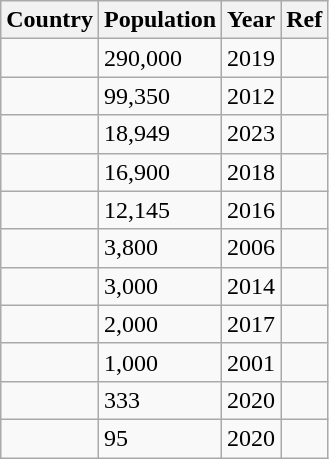<table class="wikitable sortable static-row-numbers">
<tr>
<th>Country</th>
<th>Population</th>
<th>Year</th>
<th>Ref</th>
</tr>
<tr>
<td></td>
<td>290,000</td>
<td>2019</td>
<td></td>
</tr>
<tr>
<td></td>
<td>99,350</td>
<td>2012</td>
<td></td>
</tr>
<tr>
<td></td>
<td>18,949</td>
<td>2023</td>
<td></td>
</tr>
<tr>
<td></td>
<td>16,900</td>
<td>2018</td>
<td></td>
</tr>
<tr>
<td></td>
<td>12,145</td>
<td>2016</td>
<td></td>
</tr>
<tr>
<td></td>
<td>3,800</td>
<td>2006</td>
<td></td>
</tr>
<tr>
<td></td>
<td>3,000</td>
<td>2014</td>
<td></td>
</tr>
<tr>
<td></td>
<td>2,000</td>
<td>2017</td>
<td></td>
</tr>
<tr>
<td></td>
<td>1,000</td>
<td>2001</td>
<td></td>
</tr>
<tr>
<td></td>
<td>333</td>
<td>2020</td>
<td></td>
</tr>
<tr>
<td></td>
<td>95</td>
<td>2020</td>
<td></td>
</tr>
</table>
